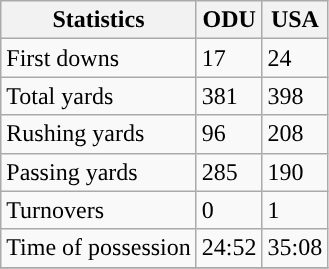<table class="wikitable" style="float: left;">
<tr>
<th>Statistics</th>
<th>ODU</th>
<th>USA</th>
</tr>
<tr>
<td>First downs</td>
<td>17</td>
<td>24</td>
</tr>
<tr>
<td>Total yards</td>
<td>381</td>
<td>398</td>
</tr>
<tr>
<td>Rushing yards</td>
<td>96</td>
<td>208</td>
</tr>
<tr>
<td>Passing yards</td>
<td>285</td>
<td>190</td>
</tr>
<tr>
<td>Turnovers</td>
<td>0</td>
<td>1</td>
</tr>
<tr>
<td>Time of possession</td>
<td>24:52</td>
<td>35:08</td>
</tr>
<tr>
</tr>
</table>
